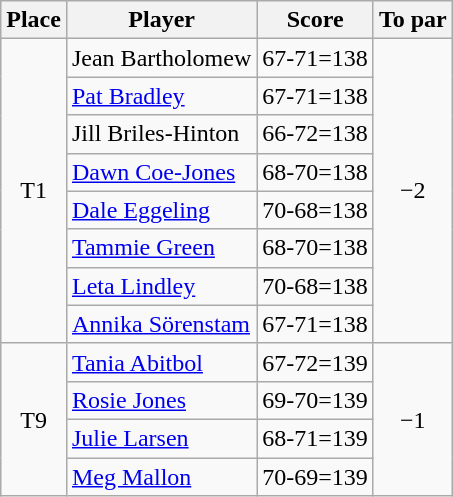<table class=wikitable style="text-align:center">
<tr>
<th>Place</th>
<th>Player</th>
<th>Score</th>
<th>To par</th>
</tr>
<tr>
<td rowspan=8>T1</td>
<td align=left> Jean Bartholomew</td>
<td>67-71=138</td>
<td rowspan=8>−2</td>
</tr>
<tr>
<td align=left> <a href='#'>Pat Bradley</a></td>
<td>67-71=138</td>
</tr>
<tr>
<td align=left> Jill Briles-Hinton</td>
<td>66-72=138</td>
</tr>
<tr>
<td align=left> <a href='#'>Dawn Coe-Jones</a></td>
<td>68-70=138</td>
</tr>
<tr>
<td align=left> <a href='#'>Dale Eggeling</a></td>
<td>70-68=138</td>
</tr>
<tr>
<td align=left> <a href='#'>Tammie Green</a></td>
<td>68-70=138</td>
</tr>
<tr>
<td align=left> <a href='#'>Leta Lindley</a></td>
<td>70-68=138</td>
</tr>
<tr>
<td align=left> <a href='#'>Annika Sörenstam</a></td>
<td>67-71=138</td>
</tr>
<tr>
<td rowspan=4>T9</td>
<td align=left> <a href='#'>Tania Abitbol</a></td>
<td>67-72=139</td>
<td rowspan=4>−1</td>
</tr>
<tr>
<td align=left> <a href='#'>Rosie Jones</a></td>
<td>69-70=139</td>
</tr>
<tr>
<td align=left> <a href='#'>Julie Larsen</a></td>
<td>68-71=139</td>
</tr>
<tr>
<td align=left> <a href='#'>Meg Mallon</a></td>
<td>70-69=139</td>
</tr>
</table>
